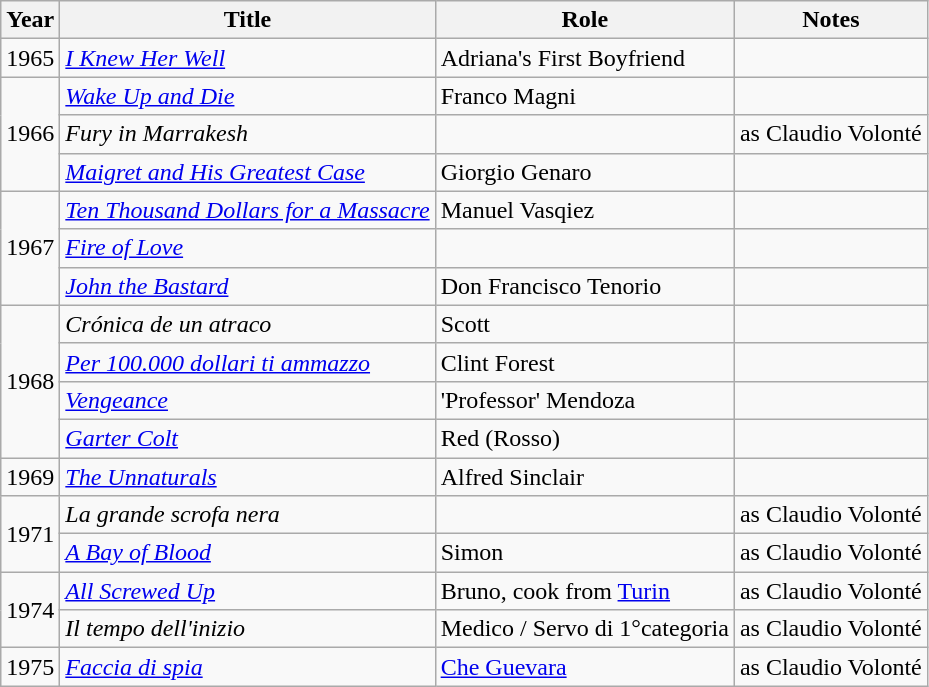<table class="wikitable sortable">
<tr>
<th>Year</th>
<th>Title</th>
<th>Role</th>
<th class="unsortable">Notes</th>
</tr>
<tr>
<td>1965</td>
<td><em><a href='#'>I Knew Her Well</a></em></td>
<td>Adriana's First Boyfriend</td>
<td></td>
</tr>
<tr>
<td rowspan=3>1966</td>
<td><em><a href='#'>Wake Up and Die</a></em></td>
<td>Franco Magni</td>
<td></td>
</tr>
<tr>
<td><em>Fury in Marrakesh</em></td>
<td></td>
<td>as Claudio Volonté</td>
</tr>
<tr>
<td><em><a href='#'>Maigret and His Greatest Case</a></em></td>
<td>Giorgio Genaro</td>
<td></td>
</tr>
<tr>
<td rowspan=3>1967</td>
<td><em><a href='#'>Ten Thousand Dollars for a Massacre</a></em></td>
<td>Manuel Vasqiez</td>
<td></td>
</tr>
<tr>
<td><em><a href='#'>Fire of Love</a></em></td>
<td></td>
<td></td>
</tr>
<tr>
<td><em><a href='#'>John the Bastard</a></em></td>
<td>Don Francisco Tenorio</td>
<td></td>
</tr>
<tr>
<td rowspan=4>1968</td>
<td><em>Crónica de un atraco</em></td>
<td>Scott</td>
<td></td>
</tr>
<tr>
<td><em><a href='#'>Per 100.000 dollari ti ammazzo</a></em></td>
<td>Clint Forest</td>
<td></td>
</tr>
<tr>
<td><em><a href='#'>Vengeance</a></em></td>
<td>'Professor' Mendoza</td>
<td></td>
</tr>
<tr>
<td><em><a href='#'>Garter Colt</a></em></td>
<td>Red (Rosso)</td>
<td></td>
</tr>
<tr>
<td>1969</td>
<td><em><a href='#'>The Unnaturals</a></em></td>
<td>Alfred Sinclair</td>
<td></td>
</tr>
<tr>
<td rowspan=2>1971</td>
<td><em>La grande scrofa nera</em></td>
<td></td>
<td>as Claudio Volonté</td>
</tr>
<tr>
<td><em><a href='#'>A Bay of Blood</a></em></td>
<td>Simon</td>
<td>as Claudio Volonté</td>
</tr>
<tr>
<td rowspan=2>1974</td>
<td><em><a href='#'>All Screwed Up</a></em></td>
<td>Bruno, cook from <a href='#'>Turin</a></td>
<td>as Claudio Volonté</td>
</tr>
<tr>
<td><em>Il tempo dell'inizio</em></td>
<td>Medico / Servo di 1°categoria</td>
<td>as Claudio Volonté</td>
</tr>
<tr>
<td>1975</td>
<td><em><a href='#'>Faccia di spia</a></em></td>
<td><a href='#'>Che Guevara</a></td>
<td>as Claudio Volonté</td>
</tr>
</table>
